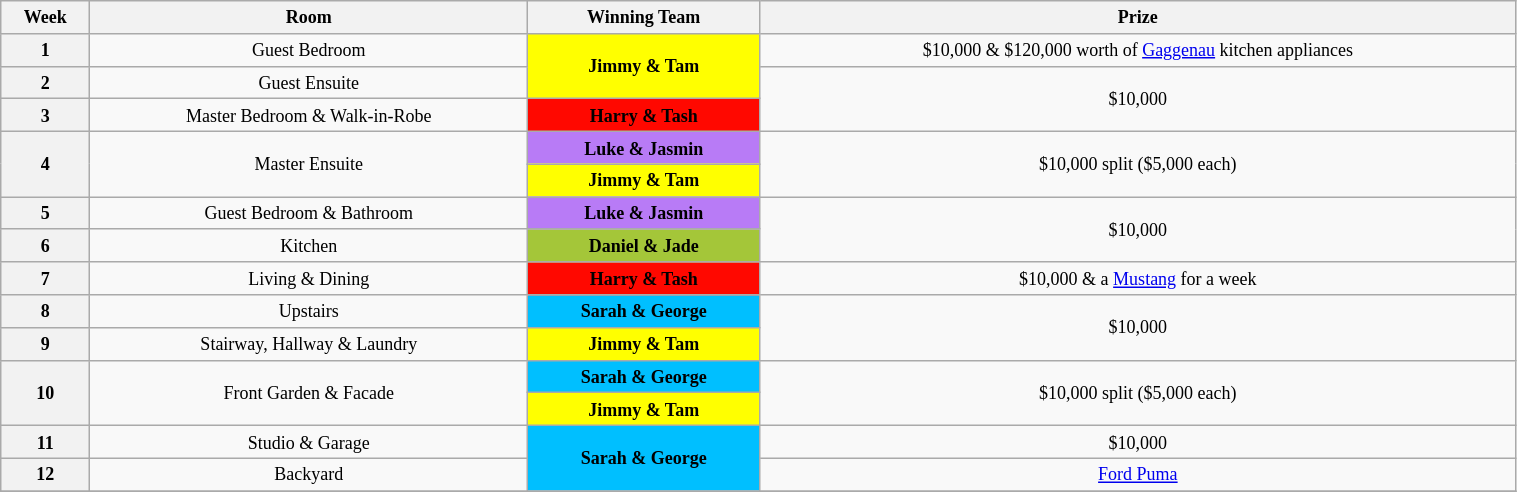<table class="wikitable" style="text-align: center; font-size: 9pt; line-height:16px; width:80%">
<tr>
<th>Week</th>
<th>Room</th>
<th>Winning Team</th>
<th>Prize</th>
</tr>
<tr>
<th>1</th>
<td>Guest Bedroom</td>
<td rowspan=2 style="background:yellow; color:black;"><strong>Jimmy & Tam</strong></td>
<td>$10,000 & $120,000 worth of <a href='#'>Gaggenau</a> kitchen appliances</td>
</tr>
<tr>
<th>2</th>
<td>Guest Ensuite</td>
<td rowspan=2>$10,000</td>
</tr>
<tr>
<th>3</th>
<td>Master Bedroom & Walk-in-Robe</td>
<td style="background:#FF0800; color:black;"><strong>Harry & Tash</strong></td>
</tr>
<tr>
<th rowspan=2>4</th>
<td rowspan=2>Master Ensuite</td>
<td style="background:#B87BF6; color:black;"><strong>Luke & Jasmin</strong></td>
<td rowspan=2>$10,000 split ($5,000 each)</td>
</tr>
<tr>
<td style="background:yellow; color:black;"><strong>Jimmy & Tam</strong></td>
</tr>
<tr>
<th>5</th>
<td>Guest Bedroom & Bathroom</td>
<td style="background:#B87BF6; color:black;"><strong>Luke & Jasmin</strong></td>
<td rowspan=2>$10,000</td>
</tr>
<tr>
<th>6</th>
<td>Kitchen</td>
<td style="background:#A4C639; color:black;"><strong>Daniel & Jade</strong></td>
</tr>
<tr>
<th>7</th>
<td>Living & Dining</td>
<td style="background:#FF0800; color:black;"><strong>Harry & Tash</strong></td>
<td>$10,000 & a <a href='#'>Mustang</a> for a week</td>
</tr>
<tr>
<th>8</th>
<td>Upstairs</td>
<td style="background:#00BFFF; color:black;"><strong>Sarah & George</strong></td>
<td rowspan=2>$10,000</td>
</tr>
<tr>
<th>9</th>
<td>Stairway, Hallway & Laundry</td>
<td style="background:yellow; color:black;"><strong>Jimmy & Tam</strong></td>
</tr>
<tr>
<th rowspan=2>10</th>
<td rowspan=2>Front Garden & Facade</td>
<td style="background:#00BFFF; color:black;"><strong>Sarah & George</strong></td>
<td rowspan=2>$10,000 split ($5,000 each)</td>
</tr>
<tr>
<td style="background:yellow; color:black;"><strong>Jimmy & Tam</strong></td>
</tr>
<tr>
<th>11</th>
<td>Studio & Garage</td>
<td rowspan=2 style="background:#00BFFF; color:black;"><strong>Sarah & George</strong></td>
<td>$10,000</td>
</tr>
<tr>
<th>12</th>
<td>Backyard</td>
<td><a href='#'>Ford Puma</a></td>
</tr>
<tr>
</tr>
</table>
